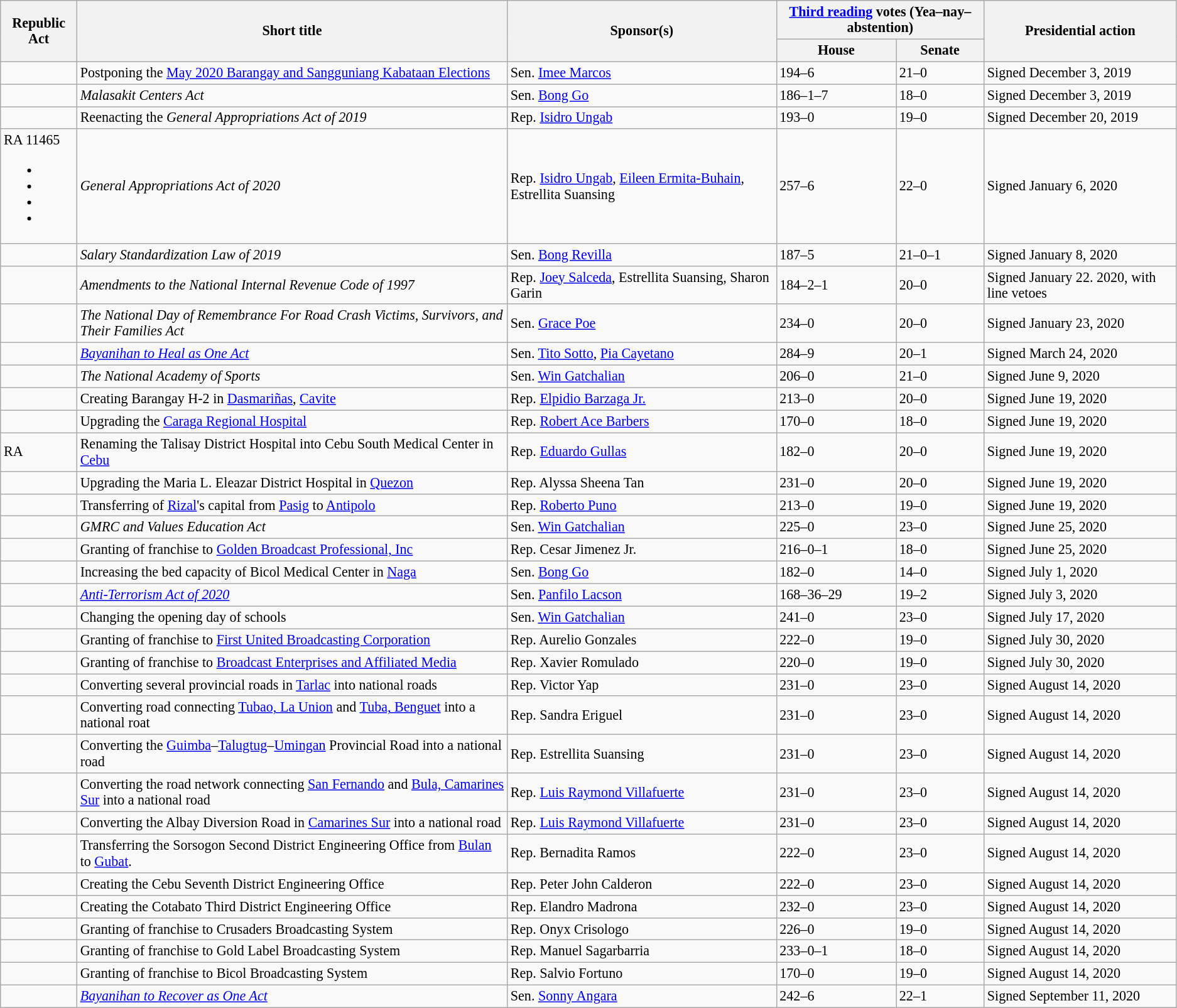<table class="wikitable" style="font-size:92%">
<tr>
<th rowspan="2">Republic Act</th>
<th rowspan="2">Short title</th>
<th rowspan="2">Sponsor(s)</th>
<th colspan="2"><a href='#'>Third reading</a> votes (Yea–nay–abstention)</th>
<th rowspan="2">Presidential action</th>
</tr>
<tr>
<th>House</th>
<th>Senate</th>
</tr>
<tr>
<td></td>
<td>Postponing the <a href='#'>May 2020 Barangay and Sangguniang Kabataan Elections</a></td>
<td>Sen. <a href='#'>Imee Marcos</a></td>
<td>194–6</td>
<td>21–0</td>
<td>Signed December 3, 2019</td>
</tr>
<tr>
<td></td>
<td><em>Malasakit Centers Act</em></td>
<td>Sen. <a href='#'>Bong Go</a></td>
<td>186–1–7</td>
<td>18–0</td>
<td>Signed December 3, 2019</td>
</tr>
<tr>
<td></td>
<td>Reenacting the <em>General Appropriations Act of 2019</em></td>
<td>Rep. <a href='#'>Isidro Ungab</a></td>
<td>193–0</td>
<td>19–0</td>
<td>Signed December 20, 2019</td>
</tr>
<tr>
<td>RA 11465<br><ul><li></li><li></li><li></li><li></li></ul></td>
<td><em>General Appropriations Act of 2020</em></td>
<td>Rep. <a href='#'>Isidro Ungab</a>, <a href='#'>Eileen Ermita-Buhain</a>, Estrellita Suansing</td>
<td>257–6</td>
<td>22–0</td>
<td>Signed January 6, 2020</td>
</tr>
<tr>
<td></td>
<td><em>Salary Standardization Law of 2019</em></td>
<td>Sen. <a href='#'>Bong Revilla</a></td>
<td>187–5</td>
<td>21–0–1</td>
<td>Signed January 8, 2020</td>
</tr>
<tr>
<td></td>
<td><em>Amendments to the National Internal Revenue Code of 1997</em></td>
<td>Rep. <a href='#'>Joey Salceda</a>, Estrellita Suansing, Sharon Garin</td>
<td>184–2–1</td>
<td>20–0</td>
<td>Signed January 22. 2020, with line vetoes</td>
</tr>
<tr>
<td></td>
<td><em>The National Day of Remembrance For Road Crash Victims, Survivors, and Their Families Act</em></td>
<td>Sen. <a href='#'>Grace Poe</a></td>
<td>234–0</td>
<td>20–0</td>
<td>Signed January 23, 2020</td>
</tr>
<tr>
<td></td>
<td><em><a href='#'>Bayanihan to Heal as One Act</a></em></td>
<td>Sen. <a href='#'>Tito Sotto</a>, <a href='#'>Pia Cayetano</a></td>
<td>284–9</td>
<td>20–1</td>
<td>Signed March 24, 2020</td>
</tr>
<tr>
<td></td>
<td><em>The National Academy of Sports</em></td>
<td>Sen. <a href='#'>Win Gatchalian</a></td>
<td>206–0</td>
<td>21–0</td>
<td>Signed June 9, 2020</td>
</tr>
<tr>
<td></td>
<td>Creating Barangay H-2 in <a href='#'>Dasmariñas</a>, <a href='#'>Cavite</a></td>
<td>Rep. <a href='#'>Elpidio Barzaga Jr.</a></td>
<td>213–0</td>
<td>20–0</td>
<td>Signed June 19, 2020</td>
</tr>
<tr>
<td></td>
<td>Upgrading the <a href='#'>Caraga Regional Hospital</a></td>
<td>Rep. <a href='#'>Robert Ace Barbers</a></td>
<td>170–0</td>
<td>18–0</td>
<td>Signed June 19, 2020</td>
</tr>
<tr>
<td>RA </td>
<td>Renaming the Talisay District Hospital into Cebu South Medical Center in <a href='#'>Cebu</a></td>
<td>Rep. <a href='#'>Eduardo Gullas</a></td>
<td>182–0</td>
<td>20–0</td>
<td>Signed June 19, 2020</td>
</tr>
<tr>
<td></td>
<td>Upgrading the Maria L. Eleazar District Hospital in <a href='#'>Quezon</a></td>
<td>Rep. Alyssa Sheena Tan</td>
<td>231–0</td>
<td>20–0</td>
<td>Signed June 19, 2020</td>
</tr>
<tr>
<td></td>
<td>Transferring of <a href='#'>Rizal</a>'s capital from <a href='#'>Pasig</a> to <a href='#'>Antipolo</a></td>
<td>Rep. <a href='#'>Roberto Puno</a></td>
<td>213–0</td>
<td>19–0</td>
<td>Signed June 19, 2020</td>
</tr>
<tr>
<td></td>
<td><em>GMRC and Values Education Act</em></td>
<td>Sen. <a href='#'>Win Gatchalian</a></td>
<td>225–0</td>
<td>23–0</td>
<td>Signed June 25, 2020</td>
</tr>
<tr>
<td></td>
<td>Granting of franchise to <a href='#'>Golden Broadcast Professional, Inc</a></td>
<td>Rep. Cesar Jimenez Jr.</td>
<td>216–0–1</td>
<td>18–0</td>
<td>Signed June 25, 2020</td>
</tr>
<tr>
<td></td>
<td>Increasing the bed capacity of Bicol Medical Center in <a href='#'>Naga</a></td>
<td>Sen. <a href='#'>Bong Go</a></td>
<td>182–0</td>
<td>14–0</td>
<td>Signed July 1, 2020</td>
</tr>
<tr>
<td></td>
<td><em><a href='#'>Anti-Terrorism Act of 2020</a></em></td>
<td>Sen. <a href='#'>Panfilo Lacson</a></td>
<td>168–36–29</td>
<td>19–2</td>
<td>Signed July 3, 2020</td>
</tr>
<tr>
<td></td>
<td>Changing the opening day of schools</td>
<td>Sen. <a href='#'>Win Gatchalian</a></td>
<td>241–0</td>
<td>23–0</td>
<td>Signed July 17, 2020</td>
</tr>
<tr>
<td></td>
<td>Granting of franchise to <a href='#'>First United Broadcasting Corporation</a></td>
<td>Rep. Aurelio Gonzales</td>
<td>222–0</td>
<td>19–0</td>
<td>Signed July 30, 2020</td>
</tr>
<tr>
<td></td>
<td>Granting of franchise to <a href='#'>Broadcast Enterprises and Affiliated Media</a></td>
<td>Rep. Xavier Romulado</td>
<td>220–0</td>
<td>19–0</td>
<td>Signed July 30, 2020</td>
</tr>
<tr>
<td></td>
<td>Converting several provincial roads in <a href='#'>Tarlac</a> into national roads</td>
<td>Rep. Victor Yap</td>
<td>231–0</td>
<td>23–0</td>
<td>Signed August 14, 2020</td>
</tr>
<tr>
<td></td>
<td>Converting road connecting <a href='#'>Tubao, La Union</a> and <a href='#'>Tuba, Benguet</a> into a national roat</td>
<td>Rep. Sandra Eriguel</td>
<td>231–0</td>
<td>23–0</td>
<td>Signed August 14, 2020</td>
</tr>
<tr>
<td></td>
<td>Converting the <a href='#'>Guimba</a>–<a href='#'>Talugtug</a>–<a href='#'>Umingan</a> Provincial Road into a national road</td>
<td>Rep. Estrellita Suansing</td>
<td>231–0</td>
<td>23–0</td>
<td>Signed August 14, 2020</td>
</tr>
<tr>
<td></td>
<td>Converting the road network connecting <a href='#'>San Fernando</a> and <a href='#'>Bula, Camarines Sur</a> into a national road</td>
<td>Rep. <a href='#'>Luis Raymond Villafuerte</a></td>
<td>231–0</td>
<td>23–0</td>
<td>Signed August 14, 2020</td>
</tr>
<tr>
<td></td>
<td>Converting the Albay Diversion Road in <a href='#'>Camarines Sur</a> into a national road</td>
<td>Rep. <a href='#'>Luis Raymond Villafuerte</a></td>
<td>231–0</td>
<td>23–0</td>
<td>Signed August 14, 2020</td>
</tr>
<tr>
<td></td>
<td>Transferring the Sorsogon Second District Engineering Office from <a href='#'>Bulan</a> to <a href='#'>Gubat</a>.</td>
<td>Rep. Bernadita Ramos</td>
<td>222–0</td>
<td>23–0</td>
<td>Signed August 14, 2020</td>
</tr>
<tr>
<td></td>
<td>Creating the Cebu Seventh District Engineering Office</td>
<td>Rep. Peter John Calderon</td>
<td>222–0</td>
<td>23–0</td>
<td>Signed August 14, 2020</td>
</tr>
<tr>
<td></td>
<td>Creating the Cotabato Third District Engineering Office</td>
<td>Rep. Elandro Madrona</td>
<td>232–0</td>
<td>23–0</td>
<td>Signed August 14, 2020</td>
</tr>
<tr>
<td></td>
<td>Granting of franchise to Crusaders Broadcasting System</td>
<td>Rep. Onyx Crisologo</td>
<td>226–0</td>
<td>19–0</td>
<td>Signed August 14, 2020</td>
</tr>
<tr>
<td></td>
<td>Granting of franchise to Gold Label Broadcasting System</td>
<td>Rep. Manuel Sagarbarria</td>
<td>233–0–1</td>
<td>18–0</td>
<td>Signed August 14, 2020</td>
</tr>
<tr>
<td></td>
<td>Granting of franchise to Bicol Broadcasting System</td>
<td>Rep. Salvio Fortuno</td>
<td>170–0</td>
<td>19–0</td>
<td>Signed August 14, 2020</td>
</tr>
<tr>
<td></td>
<td><em><a href='#'>Bayanihan to Recover as One Act</a></em></td>
<td>Sen. <a href='#'>Sonny Angara</a></td>
<td>242–6</td>
<td>22–1</td>
<td>Signed September 11, 2020</td>
</tr>
</table>
